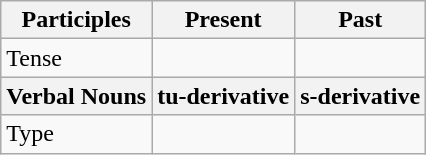<table class="wikitable">
<tr>
<th>Participles</th>
<th>Present</th>
<th>Past</th>
</tr>
<tr>
<td>Tense</td>
<td></td>
<td></td>
</tr>
<tr>
<th>Verbal Nouns</th>
<th>tu-derivative</th>
<th>s-derivative</th>
</tr>
<tr>
<td>Type</td>
<td></td>
<td></td>
</tr>
</table>
